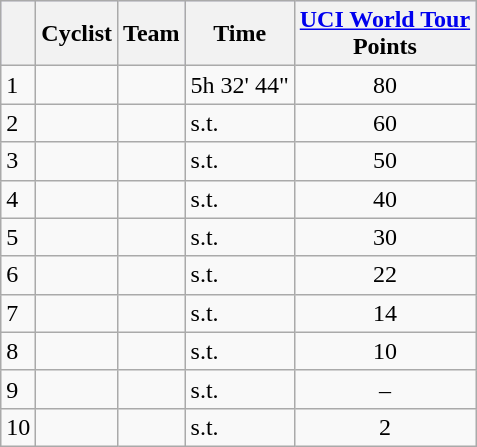<table class="wikitable">
<tr style="background:#ccccff;">
<th></th>
<th>Cyclist</th>
<th>Team</th>
<th>Time</th>
<th><a href='#'>UCI World Tour</a><br>Points</th>
</tr>
<tr>
<td>1</td>
<td></td>
<td></td>
<td>5h 32' 44"</td>
<td align="center">80</td>
</tr>
<tr>
<td>2</td>
<td></td>
<td></td>
<td>s.t.</td>
<td align="center">60</td>
</tr>
<tr>
<td>3</td>
<td></td>
<td></td>
<td>s.t.</td>
<td align="center">50</td>
</tr>
<tr>
<td>4</td>
<td></td>
<td></td>
<td>s.t.</td>
<td align="center">40</td>
</tr>
<tr>
<td>5</td>
<td></td>
<td></td>
<td>s.t.</td>
<td align="center">30</td>
</tr>
<tr>
<td>6</td>
<td></td>
<td></td>
<td>s.t.</td>
<td align="center">22</td>
</tr>
<tr>
<td>7</td>
<td></td>
<td></td>
<td>s.t.</td>
<td align="center">14</td>
</tr>
<tr>
<td>8</td>
<td></td>
<td></td>
<td>s.t.</td>
<td align="center">10</td>
</tr>
<tr>
<td>9</td>
<td></td>
<td></td>
<td>s.t.</td>
<td align="center">–</td>
</tr>
<tr>
<td>10</td>
<td></td>
<td></td>
<td>s.t.</td>
<td align="center">2</td>
</tr>
</table>
